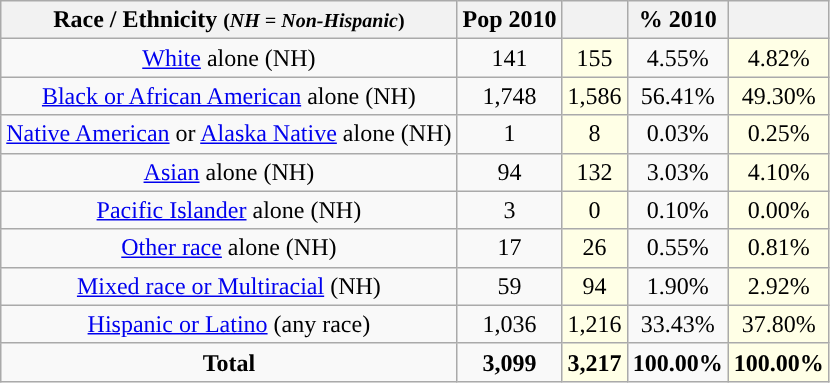<table class="wikitable" style="text-align:center;">
<tr>
<th>Race / Ethnicity <small>(<em>NH = Non-Hispanic</em>)</small></th>
<th>Pop 2010</th>
<th></th>
<th>% 2010</th>
<th></th>
</tr>
<tr>
<td><a href='#'>White</a> alone (NH)</td>
<td>141</td>
<td style='background: #ffffe6;'>155</td>
<td>4.55%</td>
<td style='background: #ffffe6;'>4.82%</td>
</tr>
<tr>
<td><a href='#'>Black or African American</a> alone (NH)</td>
<td>1,748</td>
<td style='background: #ffffe6;'>1,586</td>
<td>56.41%</td>
<td style='background: #ffffe6;'>49.30%</td>
</tr>
<tr>
<td><a href='#'>Native American</a> or <a href='#'>Alaska Native</a> alone (NH)</td>
<td>1</td>
<td style='background: #ffffe6;'>8</td>
<td>0.03%</td>
<td style='background: #ffffe6;'>0.25%</td>
</tr>
<tr>
<td><a href='#'>Asian</a> alone (NH)</td>
<td>94</td>
<td style='background: #ffffe6;'>132</td>
<td>3.03%</td>
<td style='background: #ffffe6;'>4.10%</td>
</tr>
<tr>
<td><a href='#'>Pacific Islander</a> alone (NH)</td>
<td>3</td>
<td style='background: #ffffe6;'>0</td>
<td>0.10%</td>
<td style='background: #ffffe6;'>0.00%</td>
</tr>
<tr>
<td><a href='#'>Other race</a> alone (NH)</td>
<td>17</td>
<td style='background: #ffffe6;'>26</td>
<td>0.55%</td>
<td style='background: #ffffe6;'>0.81%</td>
</tr>
<tr>
<td><a href='#'>Mixed race or Multiracial</a> (NH)</td>
<td>59</td>
<td style='background: #ffffe6;'>94</td>
<td>1.90%</td>
<td style='background: #ffffe6;'>2.92%</td>
</tr>
<tr>
<td><a href='#'>Hispanic or Latino</a> (any race)</td>
<td>1,036</td>
<td style='background: #ffffe6;'>1,216</td>
<td>33.43%</td>
<td style='background: #ffffe6;'>37.80%</td>
</tr>
<tr>
<td><strong>Total</strong></td>
<td><strong>3,099</strong></td>
<td style='background: #ffffe6;'><strong>3,217</strong></td>
<td><strong>100.00%</strong></td>
<td style='background: #ffffe6;'><strong>100.00%</strong></td>
</tr>
</table>
